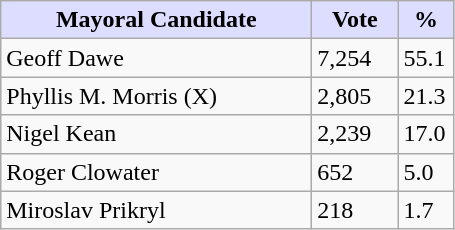<table class="wikitable">
<tr>
<th style="background:#ddf; width:200px;">Mayoral Candidate </th>
<th style="background:#ddf; width:50px;">Vote</th>
<th style="background:#ddf; width:30px;">%</th>
</tr>
<tr>
<td>Geoff Dawe</td>
<td>7,254</td>
<td>55.1</td>
</tr>
<tr>
<td>Phyllis M. Morris (X)</td>
<td>2,805</td>
<td>21.3</td>
</tr>
<tr>
<td>Nigel Kean</td>
<td>2,239</td>
<td>17.0</td>
</tr>
<tr>
<td>Roger Clowater</td>
<td>652</td>
<td>5.0</td>
</tr>
<tr>
<td>Miroslav Prikryl</td>
<td>218</td>
<td>1.7</td>
</tr>
</table>
